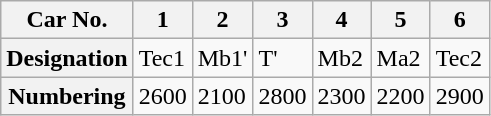<table class="wikitable">
<tr>
<th>Car No.</th>
<th>1</th>
<th>2</th>
<th>3</th>
<th>4</th>
<th>5</th>
<th>6</th>
</tr>
<tr>
<th>Designation</th>
<td>Tec1</td>
<td>Mb1'</td>
<td>T'</td>
<td>Mb2</td>
<td>Ma2</td>
<td>Tec2</td>
</tr>
<tr>
<th>Numbering</th>
<td>2600</td>
<td>2100</td>
<td>2800</td>
<td>2300</td>
<td>2200</td>
<td>2900</td>
</tr>
</table>
